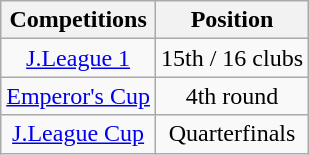<table class="wikitable" style="text-align:center;">
<tr>
<th>Competitions</th>
<th>Position</th>
</tr>
<tr>
<td><a href='#'>J.League 1</a></td>
<td>15th / 16 clubs</td>
</tr>
<tr>
<td><a href='#'>Emperor's Cup</a></td>
<td>4th round</td>
</tr>
<tr>
<td><a href='#'>J.League Cup</a></td>
<td>Quarterfinals</td>
</tr>
</table>
